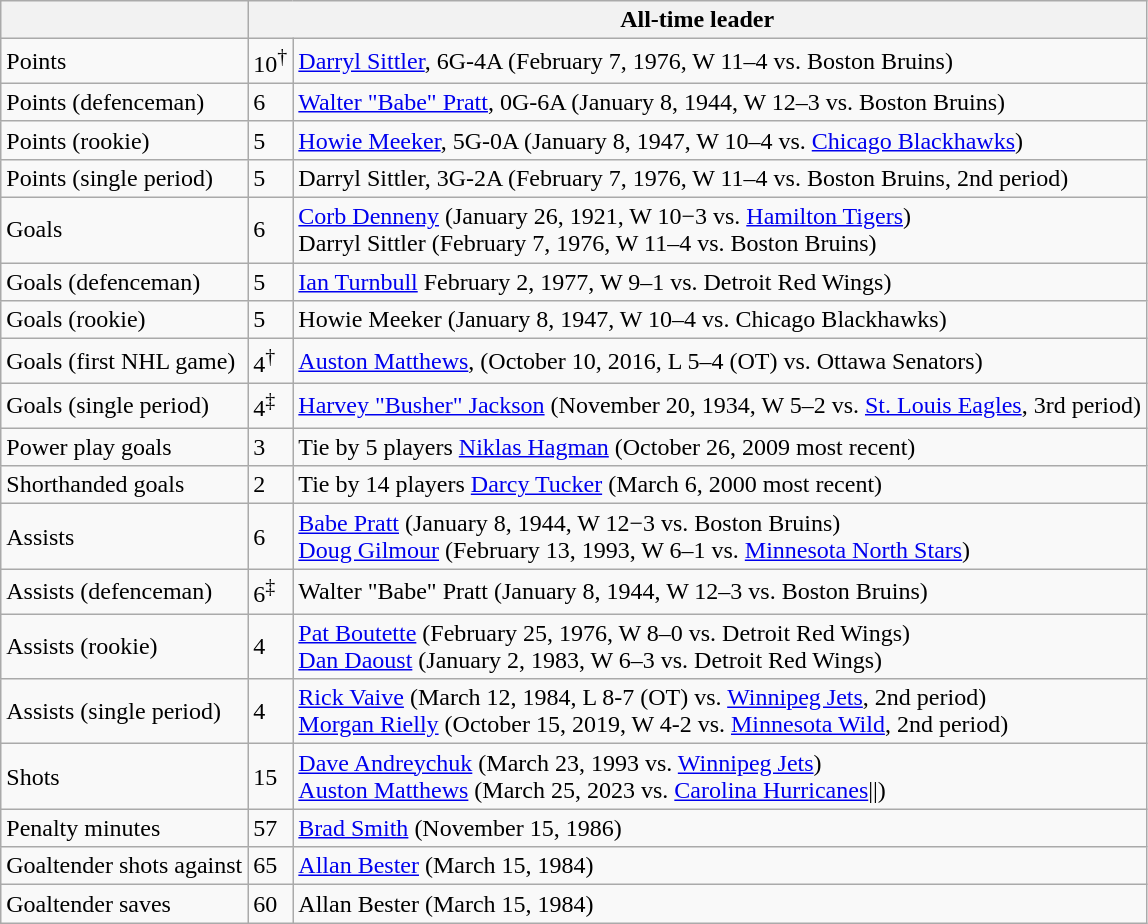<table class="wikitable">
<tr>
<th></th>
<th colspan="2">All-time leader</th>
</tr>
<tr>
<td>Points</td>
<td>10<sup>†</sup></td>
<td><a href='#'>Darryl Sittler</a>, 6G-4A (February 7, 1976, W 11–4 vs. Boston Bruins)</td>
</tr>
<tr>
<td>Points (defenceman)</td>
<td>6</td>
<td><a href='#'>Walter "Babe" Pratt</a>, 0G-6A (January 8, 1944, W 12–3 vs. Boston Bruins)</td>
</tr>
<tr>
<td>Points (rookie)</td>
<td>5</td>
<td><a href='#'>Howie Meeker</a>, 5G-0A (January 8, 1947, W 10–4 vs. <a href='#'>Chicago Blackhawks</a>)</td>
</tr>
<tr>
<td>Points (single period)</td>
<td>5</td>
<td>Darryl Sittler, 3G-2A (February 7, 1976, W 11–4 vs. Boston Bruins, 2nd period)</td>
</tr>
<tr>
<td>Goals</td>
<td>6</td>
<td><a href='#'>Corb Denneny</a> (January 26, 1921, W 10−3 vs. <a href='#'>Hamilton Tigers</a>)<br>Darryl Sittler (February 7, 1976, W 11–4 vs. Boston Bruins)</td>
</tr>
<tr>
<td>Goals (defenceman)</td>
<td>5</td>
<td><a href='#'>Ian Turnbull</a> February 2, 1977, W 9–1 vs. Detroit Red Wings)</td>
</tr>
<tr>
<td>Goals (rookie)</td>
<td>5</td>
<td>Howie Meeker (January 8, 1947, W 10–4 vs. Chicago Blackhawks)</td>
</tr>
<tr>
<td>Goals (first NHL game)</td>
<td>4<sup>†</sup></td>
<td><a href='#'>Auston Matthews</a>, (October 10, 2016, L 5–4 (OT) vs. Ottawa Senators)</td>
</tr>
<tr>
<td>Goals (single period)</td>
<td>4<sup>‡</sup></td>
<td><a href='#'>Harvey "Busher" Jackson</a> (November 20, 1934, W 5–2 vs. <a href='#'>St. Louis Eagles</a>, 3rd period)</td>
</tr>
<tr>
<td>Power play goals</td>
<td>3</td>
<td>Tie by 5 players <a href='#'>Niklas Hagman</a> (October 26, 2009 most recent)</td>
</tr>
<tr>
<td>Shorthanded goals</td>
<td>2</td>
<td>Tie by 14 players <a href='#'>Darcy Tucker</a> (March 6, 2000 most recent)</td>
</tr>
<tr>
<td>Assists</td>
<td>6</td>
<td><a href='#'>Babe Pratt</a> (January 8, 1944, W 12−3 vs. Boston Bruins)<br><a href='#'>Doug Gilmour</a> (February 13, 1993, W 6–1 vs. <a href='#'>Minnesota North Stars</a>)</td>
</tr>
<tr>
<td>Assists (defenceman)</td>
<td>6<sup>‡</sup></td>
<td>Walter "Babe" Pratt (January 8, 1944, W 12–3 vs. Boston Bruins)</td>
</tr>
<tr>
<td>Assists (rookie)</td>
<td>4</td>
<td><a href='#'>Pat Boutette</a> (February 25, 1976, W 8–0 vs. Detroit Red Wings)<br><a href='#'>Dan Daoust</a> (January 2, 1983, W 6–3 vs. Detroit Red Wings)</td>
</tr>
<tr>
<td>Assists (single period)</td>
<td>4</td>
<td><a href='#'>Rick Vaive</a>  (March 12, 1984, L 8-7 (OT) vs. <a href='#'>Winnipeg Jets</a>, 2nd period)<br> <a href='#'>Morgan Rielly</a> (October 15, 2019, W 4-2 vs. <a href='#'>Minnesota Wild</a>, 2nd period)</td>
</tr>
<tr>
<td>Shots</td>
<td>15</td>
<td><a href='#'>Dave Andreychuk</a> (March 23, 1993 vs. <a href='#'>Winnipeg Jets</a>)<br><a href='#'>Auston Matthews</a>  (March 25, 2023 vs. <a href='#'>Carolina Hurricanes</a>||)</td>
</tr>
<tr>
<td>Penalty minutes</td>
<td>57</td>
<td><a href='#'>Brad Smith</a> (November 15, 1986)</td>
</tr>
<tr>
<td>Goaltender shots against</td>
<td>65</td>
<td><a href='#'>Allan Bester</a> (March 15, 1984)</td>
</tr>
<tr>
<td>Goaltender saves</td>
<td>60</td>
<td>Allan Bester (March 15, 1984)</td>
</tr>
</table>
